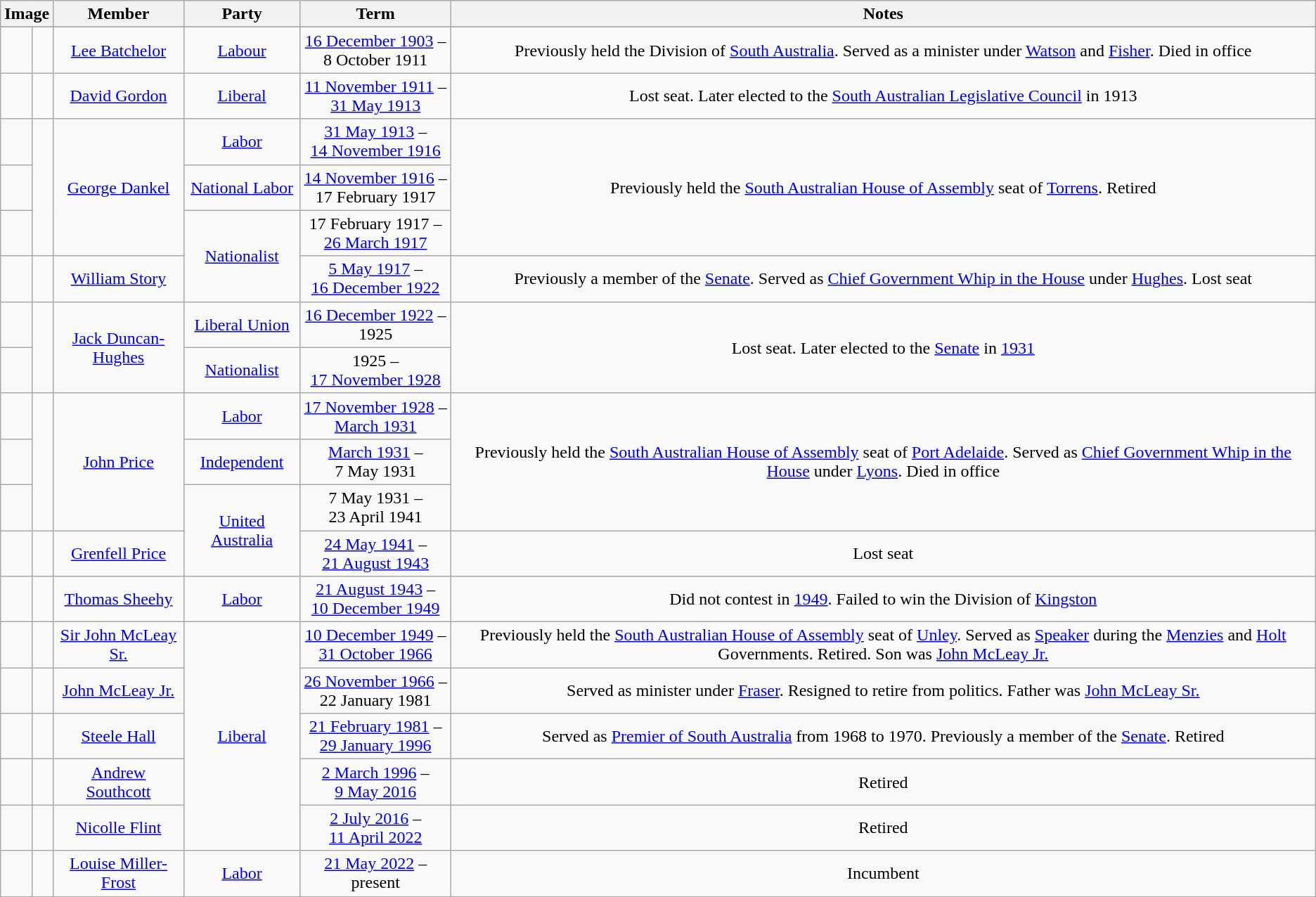<table class=wikitable style="text-align:center">
<tr>
<th colspan=2>Image</th>
<th>Member</th>
<th>Party</th>
<th>Term</th>
<th>Notes</th>
</tr>
<tr>
</tr>
<tr>
<td> </td>
<td></td>
<td><a href='#'>Lee Batchelor</a><br></td>
<td><a href='#'>Labour</a></td>
<td nowrap><a href='#'>16 December 1903</a> –<br>8 October 1911</td>
<td>Previously held the Division of <a href='#'>South Australia</a>. Served as a minister under <a href='#'>Watson</a> and <a href='#'>Fisher</a>. Died in office</td>
</tr>
<tr>
<td> </td>
<td></td>
<td><a href='#'>David Gordon</a><br></td>
<td><a href='#'>Liberal</a></td>
<td nowrap><a href='#'>11 November 1911</a> –<br><a href='#'>31 May 1913</a></td>
<td>Lost seat. Later elected to the <a href='#'>South Australian Legislative Council</a> in 1913</td>
</tr>
<tr>
<td> </td>
<td rowspan=3></td>
<td rowspan=3><a href='#'>George Dankel</a><br></td>
<td><a href='#'>Labor</a></td>
<td nowrap><a href='#'>31 May 1913</a> –<br><a href='#'>14 November 1916</a></td>
<td rowspan=3>Previously held the <a href='#'>South Australian House of Assembly</a> seat of <a href='#'>Torrens</a>. Retired</td>
</tr>
<tr>
<td> </td>
<td nowrap><a href='#'>National Labor</a></td>
<td nowrap><a href='#'>14 November 1916</a> –<br>17 February 1917</td>
</tr>
<tr>
<td> </td>
<td rowspan="2"><a href='#'>Nationalist</a></td>
<td nowrap>17 February 1917 –<br><a href='#'>26 March 1917</a></td>
</tr>
<tr>
<td> </td>
<td></td>
<td><a href='#'>William Story</a><br></td>
<td nowrap><a href='#'>5 May 1917</a> –<br><a href='#'>16 December 1922</a></td>
<td>Previously a member of the <a href='#'>Senate</a>. Served as <a href='#'>Chief Government Whip in the House</a> under <a href='#'>Hughes</a>. Lost seat</td>
</tr>
<tr>
<td> </td>
<td rowspan=2></td>
<td rowspan=2><a href='#'>Jack Duncan-Hughes</a><br></td>
<td><a href='#'>Liberal Union</a></td>
<td nowrap><a href='#'>16 December 1922</a> –<br>1925</td>
<td rowspan=2>Lost seat. Later elected to the <a href='#'>Senate</a> in <a href='#'>1931</a></td>
</tr>
<tr>
<td> </td>
<td nowrap><a href='#'>Nationalist</a></td>
<td nowrap>1925 –<br><a href='#'>17 November 1928</a></td>
</tr>
<tr>
<td> </td>
<td rowspan=3></td>
<td rowspan=3><a href='#'>John Price</a><br></td>
<td><a href='#'>Labor</a></td>
<td nowrap><a href='#'>17 November 1928</a> –<br><a href='#'>March 1931</a></td>
<td rowspan=3>Previously held the <a href='#'>South Australian House of Assembly</a> seat of <a href='#'>Port Adelaide</a>. Served as <a href='#'>Chief Government Whip in the House</a> under <a href='#'>Lyons</a>. Died in office</td>
</tr>
<tr>
<td> </td>
<td><a href='#'>Independent</a></td>
<td nowrap><a href='#'>March 1931</a> –<br>7 May 1931</td>
</tr>
<tr>
<td> </td>
<td rowspan="2"><a href='#'>United Australia</a></td>
<td nowrap>7 May 1931 –<br>23 April 1941</td>
</tr>
<tr>
<td> </td>
<td></td>
<td><a href='#'>Grenfell Price</a><br></td>
<td nowrap><a href='#'>24 May 1941</a> –<br><a href='#'>21 August 1943</a></td>
<td>Lost seat</td>
</tr>
<tr>
<td> </td>
<td></td>
<td><a href='#'>Thomas Sheehy</a><br></td>
<td><a href='#'>Labor</a></td>
<td nowrap><a href='#'>21 August 1943</a> –<br><a href='#'>10 December 1949</a></td>
<td>Did not contest in <a href='#'>1949</a>. Failed to win the Division of <a href='#'>Kingston</a></td>
</tr>
<tr>
<td> </td>
<td></td>
<td><a href='#'>Sir John McLeay Sr.</a><br></td>
<td rowspan="5"><a href='#'>Liberal</a></td>
<td nowrap><a href='#'>10 December 1949</a> –<br><a href='#'>31 October 1966</a></td>
<td>Previously held the <a href='#'>South Australian House of Assembly</a> seat of <a href='#'>Unley</a>. Served as <a href='#'>Speaker</a> during the <a href='#'>Menzies</a> and <a href='#'>Holt</a> Governments. Retired. Son was <a href='#'>John McLeay Jr.</a></td>
</tr>
<tr>
<td> </td>
<td></td>
<td><a href='#'>John McLeay Jr.</a><br></td>
<td nowrap><a href='#'>26 November 1966</a> –<br>22 January 1981</td>
<td>Served as minister under <a href='#'>Fraser</a>. Resigned to retire from politics. Father was <a href='#'>John McLeay Sr.</a></td>
</tr>
<tr>
<td> </td>
<td></td>
<td><a href='#'>Steele Hall</a><br></td>
<td nowrap><a href='#'>21 February 1981</a> –<br><a href='#'>29 January 1996</a></td>
<td>Served as <a href='#'>Premier of South Australia</a> from 1968 to 1970. Previously a member of the <a href='#'>Senate</a>. Retired</td>
</tr>
<tr>
<td> </td>
<td></td>
<td><a href='#'>Andrew Southcott</a><br></td>
<td nowrap><a href='#'>2 March 1996</a> –<br><a href='#'>9 May 2016</a></td>
<td>Retired</td>
</tr>
<tr>
<td> </td>
<td></td>
<td><a href='#'>Nicolle Flint</a><br></td>
<td nowrap><a href='#'>2 July 2016</a> –<br><a href='#'>11 April 2022</a></td>
<td>Retired</td>
</tr>
<tr>
<td> </td>
<td></td>
<td><a href='#'>Louise Miller-Frost</a><br></td>
<td><a href='#'>Labor</a></td>
<td nowrap><a href='#'>21 May 2022</a> –<br>present</td>
<td>Incumbent</td>
</tr>
</table>
